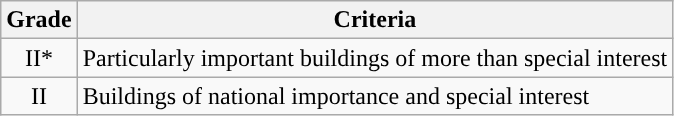<table class="wikitable">
<tr>
<th>Grade</th>
<th>Criteria</th>
</tr>
<tr>
<td align="center" >II*</td>
<td>Particularly important buildings of more than special interest</td>
</tr>
<tr>
<td align="center" >II</td>
<td>Buildings of national importance and special interest</td>
</tr>
</table>
